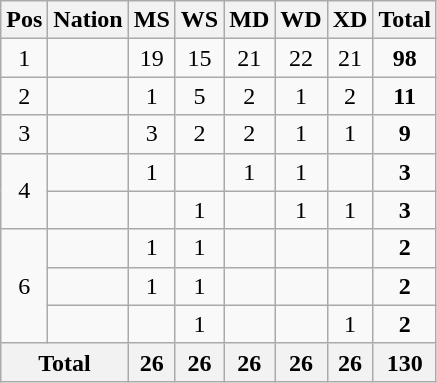<table class="wikitable" style="text-align:center">
<tr>
<th>Pos</th>
<th>Nation</th>
<th>MS</th>
<th>WS</th>
<th>MD</th>
<th>WD</th>
<th>XD</th>
<th>Total</th>
</tr>
<tr>
<td>1</td>
<td align="left"><strong></strong></td>
<td>19</td>
<td>15</td>
<td>21</td>
<td>22</td>
<td>21</td>
<td><strong>98</strong></td>
</tr>
<tr>
<td>2</td>
<td align="left"></td>
<td>1</td>
<td>5</td>
<td>2</td>
<td>1</td>
<td>2</td>
<td><strong>11</strong></td>
</tr>
<tr>
<td>3</td>
<td align="left"></td>
<td>3</td>
<td>2</td>
<td>2</td>
<td>1</td>
<td>1</td>
<td><strong>9</strong></td>
</tr>
<tr>
<td rowspan="2">4</td>
<td align="left"></td>
<td>1</td>
<td></td>
<td>1</td>
<td>1</td>
<td></td>
<td><strong>3</strong></td>
</tr>
<tr>
<td align="left"></td>
<td></td>
<td>1</td>
<td></td>
<td>1</td>
<td>1</td>
<td><strong>3</strong></td>
</tr>
<tr>
<td rowspan="3">6</td>
<td align="left"></td>
<td>1</td>
<td>1</td>
<td></td>
<td></td>
<td></td>
<td><strong>2</strong></td>
</tr>
<tr>
<td align="left"></td>
<td>1</td>
<td>1</td>
<td></td>
<td></td>
<td></td>
<td><strong>2</strong></td>
</tr>
<tr>
<td align="left"></td>
<td></td>
<td>1</td>
<td></td>
<td></td>
<td>1</td>
<td><strong>2</strong></td>
</tr>
<tr>
<th colspan="2">Total</th>
<th>26</th>
<th>26</th>
<th>26</th>
<th>26</th>
<th>26</th>
<th>130</th>
</tr>
</table>
